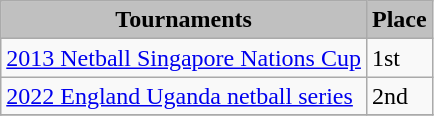<table class="wikitable collapsible" border="1">
<tr>
<th style="background:silver;">Tournaments</th>
<th style="background:silver;">Place</th>
</tr>
<tr>
<td><a href='#'>2013 Netball Singapore Nations Cup</a></td>
<td>1st</td>
</tr>
<tr>
<td><a href='#'>2022 England Uganda netball series</a></td>
<td>2nd</td>
</tr>
<tr>
</tr>
</table>
